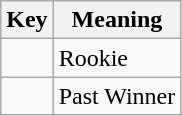<table class="wikitable">
<tr>
<th>Key</th>
<th>Meaning</th>
</tr>
<tr>
<td><strong></strong></td>
<td>Rookie</td>
</tr>
<tr>
<td><strong></strong></td>
<td>Past Winner</td>
</tr>
</table>
